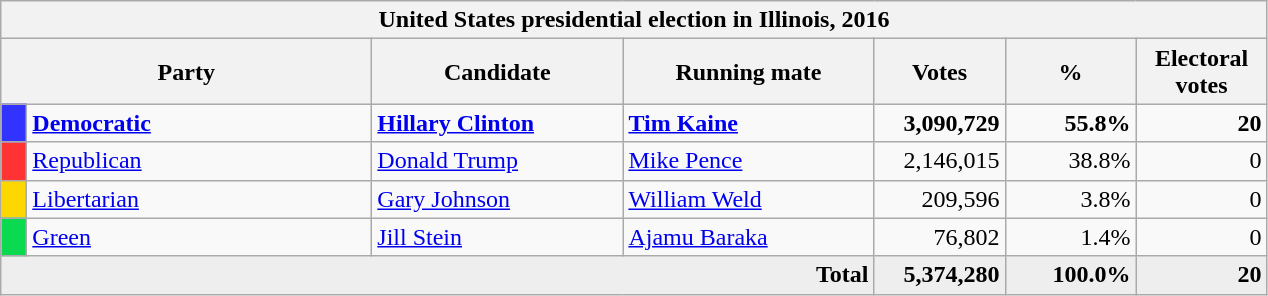<table class="wikitable">
<tr>
<th colspan="7">United States presidential election in Illinois, 2016 </th>
</tr>
<tr style="background:#eee; text-align:center;">
<th colspan="2" style="width: 15em">Party</th>
<th style="width: 10em">Candidate</th>
<th style="width: 10em">Running mate</th>
<th style="width: 5em">Votes</th>
<th style="width: 5em">%</th>
<th style="width: 5em">Electoral votes</th>
</tr>
<tr>
<th style="background:#33f; width:3px;"></th>
<td style="width: 130px"><strong><a href='#'>Democratic</a></strong></td>
<td><strong><a href='#'>Hillary Clinton</a></strong></td>
<td><strong><a href='#'>Tim Kaine</a></strong></td>
<td style="text-align:right;"><strong>3,090,729</strong></td>
<td style="text-align:right;"><strong>55.8%</strong></td>
<td style="text-align:right;"><strong>20</strong></td>
</tr>
<tr>
<th style="background:#f33; width:3px;"></th>
<td style="width: 130px"><a href='#'>Republican</a></td>
<td><a href='#'>Donald Trump</a></td>
<td><a href='#'>Mike Pence</a></td>
<td style="text-align:right;">2,146,015</td>
<td style="text-align:right;">38.8%</td>
<td style="text-align:right;">0</td>
</tr>
<tr>
<th style="background:gold; width:3px;"></th>
<td style="width: 130px"><a href='#'>Libertarian</a></td>
<td><a href='#'>Gary Johnson</a></td>
<td><a href='#'>William Weld</a></td>
<td style="text-align:right;">209,596</td>
<td style="text-align:right;">3.8%</td>
<td style="text-align:right;">0</td>
</tr>
<tr>
<th style="background:#0bda51; width:3px;"></th>
<td style="width: 130px"><a href='#'>Green</a></td>
<td><a href='#'>Jill Stein</a></td>
<td><a href='#'>Ajamu Baraka</a></td>
<td style="text-align:right;">76,802</td>
<td style="text-align:right;">1.4%</td>
<td style="text-align:right;">0</td>
</tr>
<tr style="background:#eee; text-align:right;">
<td colspan="4"><strong>Total</strong></td>
<td><strong>5,374,280</strong></td>
<td><strong>100.0%</strong></td>
<td><strong>20</strong></td>
</tr>
</table>
